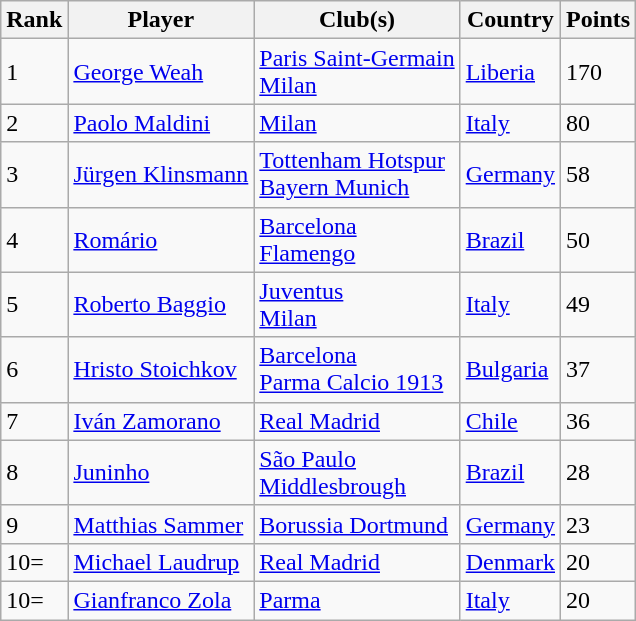<table class="wikitable">
<tr>
<th>Rank</th>
<th>Player</th>
<th>Club(s)</th>
<th>Country</th>
<th>Points</th>
</tr>
<tr>
<td>1</td>
<td><a href='#'>George Weah</a></td>
<td> <a href='#'>Paris Saint-Germain</a><br> <a href='#'>Milan</a></td>
<td> <a href='#'>Liberia</a></td>
<td>170</td>
</tr>
<tr>
<td>2</td>
<td><a href='#'>Paolo Maldini</a></td>
<td> <a href='#'>Milan</a></td>
<td> <a href='#'>Italy</a></td>
<td>80</td>
</tr>
<tr>
<td>3</td>
<td><a href='#'>Jürgen Klinsmann</a></td>
<td> <a href='#'>Tottenham Hotspur</a><br> <a href='#'>Bayern Munich</a></td>
<td> <a href='#'>Germany</a></td>
<td>58</td>
</tr>
<tr>
<td>4</td>
<td><a href='#'>Romário</a></td>
<td> <a href='#'>Barcelona</a><br> <a href='#'>Flamengo</a></td>
<td> <a href='#'>Brazil</a></td>
<td>50</td>
</tr>
<tr>
<td>5</td>
<td><a href='#'>Roberto Baggio</a></td>
<td> <a href='#'>Juventus</a><br> <a href='#'>Milan</a></td>
<td> <a href='#'>Italy</a></td>
<td>49</td>
</tr>
<tr>
<td>6</td>
<td><a href='#'>Hristo Stoichkov</a></td>
<td> <a href='#'>Barcelona</a><br> <a href='#'>Parma Calcio 1913</a></td>
<td> <a href='#'>Bulgaria</a></td>
<td>37</td>
</tr>
<tr>
<td>7</td>
<td><a href='#'>Iván Zamorano</a></td>
<td> <a href='#'>Real Madrid</a></td>
<td> <a href='#'>Chile</a></td>
<td>36</td>
</tr>
<tr>
<td>8</td>
<td><a href='#'>Juninho</a></td>
<td> <a href='#'>São Paulo</a><br> <a href='#'>Middlesbrough</a></td>
<td> <a href='#'>Brazil</a></td>
<td>28</td>
</tr>
<tr>
<td>9</td>
<td><a href='#'>Matthias Sammer</a></td>
<td> <a href='#'>Borussia Dortmund</a></td>
<td> <a href='#'>Germany</a></td>
<td>23</td>
</tr>
<tr>
<td>10=</td>
<td><a href='#'>Michael Laudrup</a></td>
<td> <a href='#'>Real Madrid</a></td>
<td> <a href='#'>Denmark</a></td>
<td>20</td>
</tr>
<tr>
<td>10=</td>
<td><a href='#'>Gianfranco Zola</a></td>
<td> <a href='#'>Parma</a></td>
<td> <a href='#'>Italy</a></td>
<td>20</td>
</tr>
</table>
